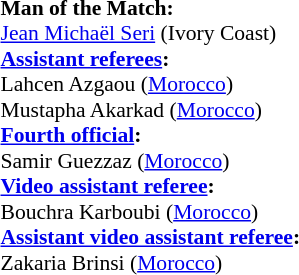<table style="width:100%; font-size:90%;">
<tr>
<td><br><strong>Man of the Match:</strong>
<br><a href='#'>Jean Michaël Seri</a> (Ivory Coast)<br><strong><a href='#'>Assistant referees</a>:</strong>
<br>Lahcen Azgaou (<a href='#'>Morocco</a>)
<br>Mustapha Akarkad (<a href='#'>Morocco</a>)
<br><strong><a href='#'>Fourth official</a>:</strong>
<br>Samir Guezzaz (<a href='#'>Morocco</a>)
<br><strong><a href='#'>Video assistant referee</a>:</strong>
<br>Bouchra Karboubi (<a href='#'>Morocco</a>)
<br><strong><a href='#'>Assistant video assistant referee</a>:</strong>
<br>Zakaria Brinsi (<a href='#'>Morocco</a>)</td>
</tr>
</table>
